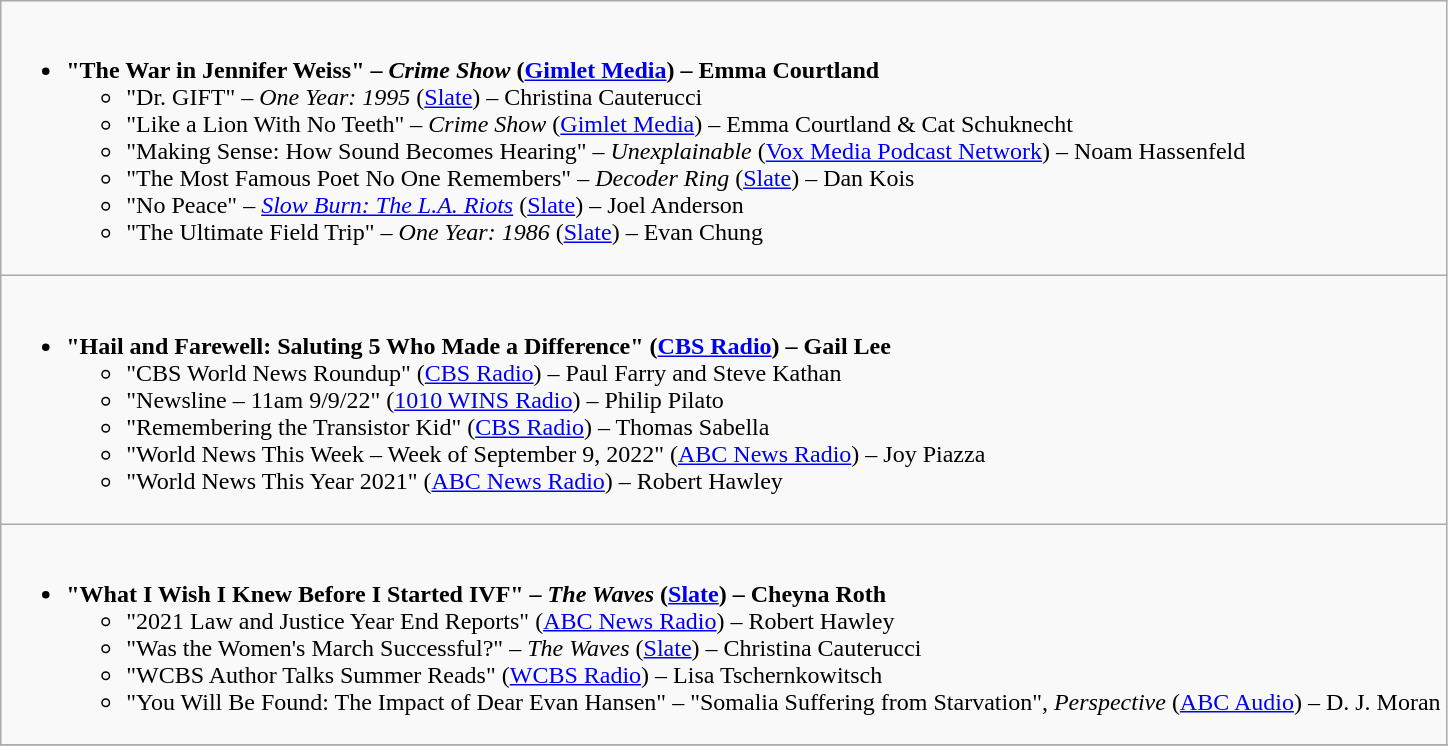<table class="wikitable">
<tr>
<td style="vertical-align:top;"><br><ul><li><strong>"The War in Jennifer Weiss" – <em>Crime Show</em> (<a href='#'>Gimlet Media</a>) – Emma Courtland</strong><ul><li>"Dr. GIFT" – <em>One Year: 1995</em> (<a href='#'>Slate</a>) – Christina Cauterucci</li><li>"Like a Lion With No Teeth" – <em>Crime Show</em> (<a href='#'>Gimlet Media</a>) – Emma Courtland & Cat Schuknecht</li><li>"Making Sense: How Sound Becomes Hearing" – <em>Unexplainable</em> (<a href='#'>Vox Media Podcast Network</a>) – Noam Hassenfeld</li><li>"The Most Famous Poet No One Remembers" – <em>Decoder Ring</em> (<a href='#'>Slate</a>) – Dan Kois</li><li>"No Peace" – <em><a href='#'>Slow Burn: The L.A. Riots</a></em> (<a href='#'>Slate</a>) – Joel Anderson</li><li>"The Ultimate Field Trip" – <em>One Year: 1986</em> (<a href='#'>Slate</a>) – Evan Chung</li></ul></li></ul></td>
</tr>
<tr>
<td style="vertical-align:top;"><br><ul><li><strong>"Hail and Farewell: Saluting 5 Who Made a Difference" (<a href='#'>CBS Radio</a>) – Gail Lee</strong><ul><li>"CBS World News Roundup" (<a href='#'>CBS Radio</a>) – Paul Farry and Steve Kathan</li><li>"Newsline – 11am 9/9/22" (<a href='#'>1010 WINS Radio</a>) – Philip Pilato</li><li>"Remembering the Transistor Kid" (<a href='#'>CBS Radio</a>) – Thomas Sabella</li><li>"World News This Week – Week of September 9, 2022" (<a href='#'>ABC News Radio</a>) – Joy Piazza</li><li>"World News This Year 2021" (<a href='#'>ABC News Radio</a>) – Robert Hawley</li></ul></li></ul></td>
</tr>
<tr>
<td style="vertical-align:top;"><br><ul><li><strong>"What I Wish I Knew Before I Started IVF" – <em>The Waves</em> (<a href='#'>Slate</a>) – Cheyna Roth</strong><ul><li>"2021 Law and Justice Year End Reports" (<a href='#'>ABC News Radio</a>) – Robert Hawley</li><li>"Was the Women's March Successful?" – <em>The Waves</em> (<a href='#'>Slate</a>) – Christina Cauterucci</li><li>"WCBS Author Talks Summer Reads" (<a href='#'>WCBS Radio</a>) – Lisa Tschernkowitsch</li><li>"You Will Be Found: The Impact of Dear Evan Hansen" – "Somalia Suffering from Starvation", <em>Perspective</em> (<a href='#'>ABC Audio</a>) – D. J. Moran</li></ul></li></ul></td>
</tr>
<tr>
</tr>
</table>
